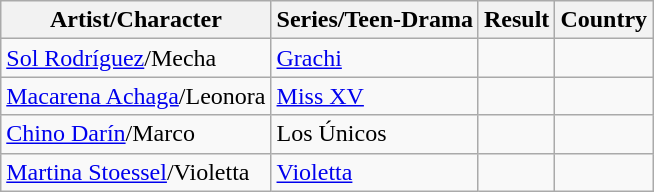<table class="wikitable">
<tr>
<th>Artist/Character</th>
<th>Series/Teen-Drama</th>
<th>Result</th>
<th>Country</th>
</tr>
<tr>
<td><a href='#'>Sol Rodríguez</a>/Mecha</td>
<td><a href='#'>Grachi</a></td>
<td></td>
<td></td>
</tr>
<tr>
<td><a href='#'>Macarena Achaga</a>/Leonora</td>
<td><a href='#'>Miss XV</a></td>
<td></td>
<td></td>
</tr>
<tr>
<td><a href='#'>Chino Darín</a>/Marco</td>
<td>Los Únicos</td>
<td></td>
<td></td>
</tr>
<tr>
<td><a href='#'>Martina Stoessel</a>/Violetta</td>
<td><a href='#'>Violetta</a></td>
<td></td>
<td></td>
</tr>
</table>
